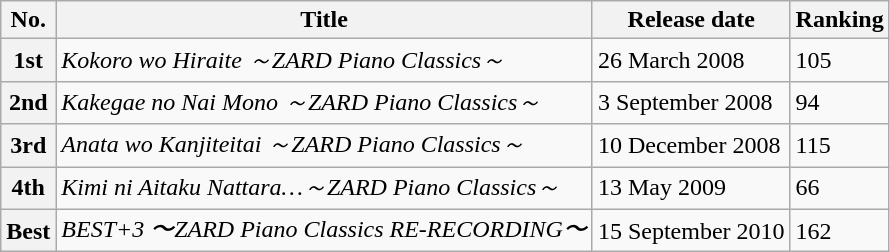<table class="wikitable">
<tr>
<th>No.</th>
<th>Title</th>
<th>Release date</th>
<th>Ranking</th>
</tr>
<tr>
<th>1st</th>
<td><em>Kokoro wo Hiraite ～ZARD Piano Classics～</em></td>
<td>26 March 2008</td>
<td>105</td>
</tr>
<tr>
<th>2nd</th>
<td><em>Kakegae no Nai Mono ～ZARD Piano Classics～</em></td>
<td>3 September 2008</td>
<td>94</td>
</tr>
<tr>
<th>3rd</th>
<td><em>Anata wo Kanjiteitai ～ZARD Piano Classics～</em></td>
<td>10 December 2008</td>
<td>115</td>
</tr>
<tr>
<th>4th</th>
<td><em>Kimi ni Aitaku Nattara…～ZARD Piano Classics～</em></td>
<td>13 May 2009</td>
<td>66</td>
</tr>
<tr>
<th>Best</th>
<td><em>BEST+3 〜ZARD Piano Classics RE-RECORDING〜</em></td>
<td>15 September 2010</td>
<td>162</td>
</tr>
</table>
